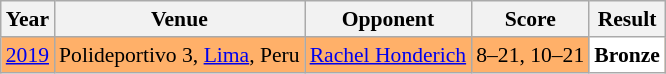<table class="sortable wikitable" style="font-size: 90%;">
<tr>
<th>Year</th>
<th>Venue</th>
<th>Opponent</th>
<th>Score</th>
<th>Result</th>
</tr>
<tr style="background:#FFB069">
<td align="center"><a href='#'>2019</a></td>
<td align="left">Polideportivo 3, <a href='#'>Lima</a>, Peru</td>
<td align="left"> <a href='#'>Rachel Honderich</a></td>
<td align="left">8–21, 10–21</td>
<td style="text-align:left; background:white"> <strong>Bronze</strong></td>
</tr>
</table>
